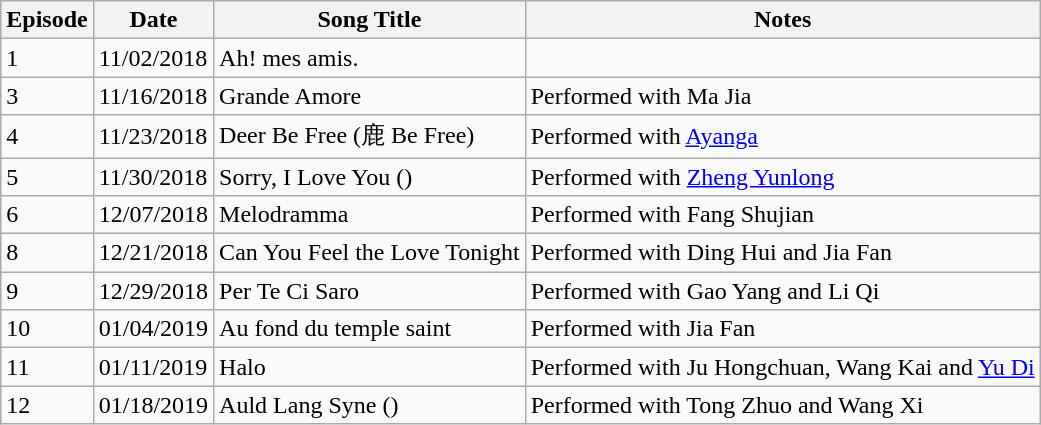<table class="wikitable">
<tr>
<th>Episode</th>
<th>Date</th>
<th>Song Title</th>
<th>Notes</th>
</tr>
<tr>
<td>1</td>
<td>11/02/2018</td>
<td>Ah! mes amis.</td>
<td></td>
</tr>
<tr>
<td>3</td>
<td>11/16/2018</td>
<td>Grande Amore</td>
<td>Performed with Ma Jia</td>
</tr>
<tr>
<td>4</td>
<td>11/23/2018</td>
<td>Deer Be Free (鹿 Be Free)</td>
<td>Performed with <a href='#'>Ayanga</a></td>
</tr>
<tr>
<td>5</td>
<td>11/30/2018</td>
<td>Sorry, I Love You ()</td>
<td>Performed with <a href='#'>Zheng Yunlong</a></td>
</tr>
<tr>
<td>6</td>
<td>12/07/2018</td>
<td>Melodramma</td>
<td>Performed with Fang Shujian</td>
</tr>
<tr>
<td>8</td>
<td>12/21/2018</td>
<td>Can You Feel the Love Tonight</td>
<td>Performed with Ding Hui and Jia Fan</td>
</tr>
<tr>
<td>9</td>
<td>12/29/2018</td>
<td>Per Te Ci Saro</td>
<td>Performed with Gao Yang and Li Qi</td>
</tr>
<tr>
<td>10</td>
<td>01/04/2019</td>
<td>Au fond du temple saint</td>
<td>Performed with Jia Fan</td>
</tr>
<tr>
<td>11</td>
<td>01/11/2019</td>
<td>Halo</td>
<td>Performed with Ju Hongchuan, Wang Kai and <a href='#'>Yu Di</a></td>
</tr>
<tr>
<td>12</td>
<td>01/18/2019</td>
<td>Auld Lang Syne ()</td>
<td>Performed with Tong Zhuo and Wang Xi</td>
</tr>
</table>
